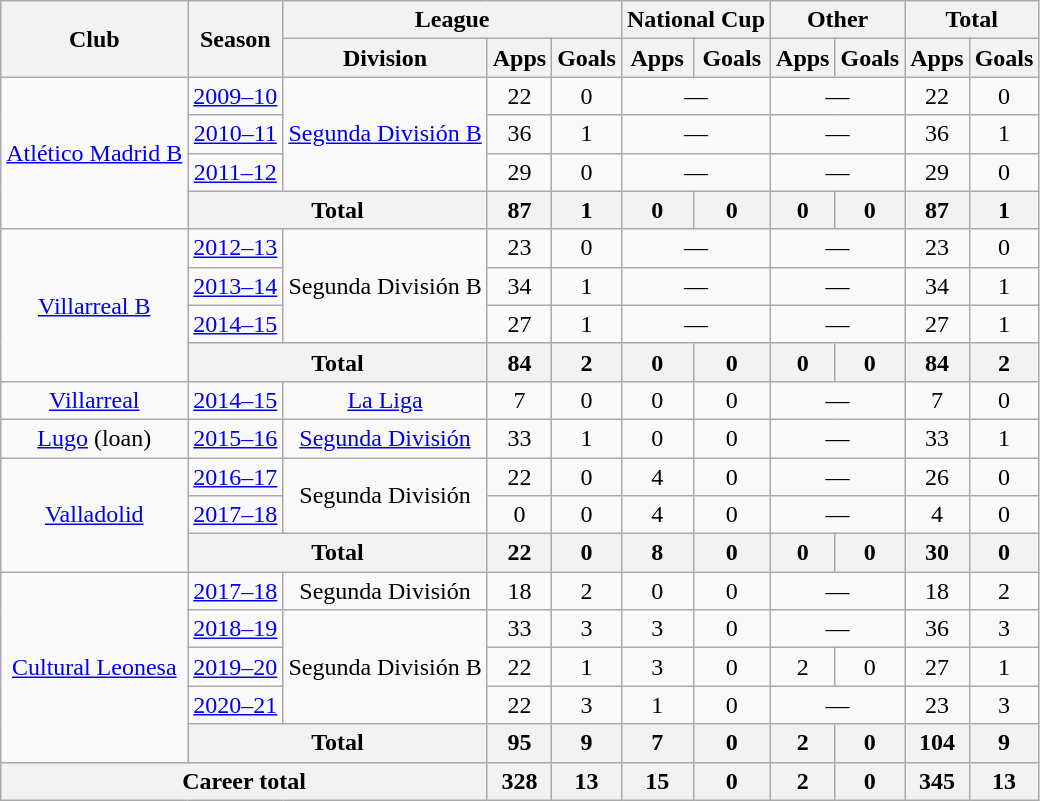<table class="wikitable" style="text-align:center">
<tr>
<th rowspan="2">Club</th>
<th rowspan="2">Season</th>
<th colspan="3">League</th>
<th colspan="2">National Cup</th>
<th colspan="2">Other</th>
<th colspan="2">Total</th>
</tr>
<tr>
<th>Division</th>
<th>Apps</th>
<th>Goals</th>
<th>Apps</th>
<th>Goals</th>
<th>Apps</th>
<th>Goals</th>
<th>Apps</th>
<th>Goals</th>
</tr>
<tr>
<td rowspan="4"><a href='#'>Atlético Madrid B</a></td>
<td><a href='#'>2009–10</a></td>
<td rowspan="3"><a href='#'>Segunda División B</a></td>
<td>22</td>
<td>0</td>
<td colspan="2">—</td>
<td colspan="2">—</td>
<td>22</td>
<td>0</td>
</tr>
<tr>
<td><a href='#'>2010–11</a></td>
<td>36</td>
<td>1</td>
<td colspan="2">—</td>
<td colspan="2">—</td>
<td>36</td>
<td>1</td>
</tr>
<tr>
<td><a href='#'>2011–12</a></td>
<td>29</td>
<td>0</td>
<td colspan="2">—</td>
<td colspan="2">—</td>
<td>29</td>
<td>0</td>
</tr>
<tr>
<th colspan="2">Total</th>
<th>87</th>
<th>1</th>
<th>0</th>
<th>0</th>
<th>0</th>
<th>0</th>
<th>87</th>
<th>1</th>
</tr>
<tr>
<td rowspan="4"><a href='#'>Villarreal B</a></td>
<td><a href='#'>2012–13</a></td>
<td rowspan="3">Segunda División B</td>
<td>23</td>
<td>0</td>
<td colspan="2">—</td>
<td colspan="2">—</td>
<td>23</td>
<td>0</td>
</tr>
<tr>
<td><a href='#'>2013–14</a></td>
<td>34</td>
<td>1</td>
<td colspan="2">—</td>
<td colspan="2">—</td>
<td>34</td>
<td>1</td>
</tr>
<tr>
<td><a href='#'>2014–15</a></td>
<td>27</td>
<td>1</td>
<td colspan="2">—</td>
<td colspan="2">—</td>
<td>27</td>
<td>1</td>
</tr>
<tr>
<th colspan="2">Total</th>
<th>84</th>
<th>2</th>
<th>0</th>
<th>0</th>
<th>0</th>
<th>0</th>
<th>84</th>
<th>2</th>
</tr>
<tr>
<td><a href='#'>Villarreal</a></td>
<td><a href='#'>2014–15</a></td>
<td><a href='#'>La Liga</a></td>
<td>7</td>
<td>0</td>
<td>0</td>
<td>0</td>
<td colspan="2">—</td>
<td>7</td>
<td>0</td>
</tr>
<tr>
<td><a href='#'>Lugo</a> (loan)</td>
<td><a href='#'>2015–16</a></td>
<td><a href='#'>Segunda División</a></td>
<td>33</td>
<td>1</td>
<td>0</td>
<td>0</td>
<td colspan="2">—</td>
<td>33</td>
<td>1</td>
</tr>
<tr>
<td rowspan="3"><a href='#'>Valladolid</a></td>
<td><a href='#'>2016–17</a></td>
<td rowspan="2">Segunda División</td>
<td>22</td>
<td>0</td>
<td>4</td>
<td>0</td>
<td colspan="2">—</td>
<td>26</td>
<td>0</td>
</tr>
<tr>
<td><a href='#'>2017–18</a></td>
<td>0</td>
<td>0</td>
<td>4</td>
<td>0</td>
<td colspan="2">—</td>
<td>4</td>
<td>0</td>
</tr>
<tr>
<th colspan="2">Total</th>
<th>22</th>
<th>0</th>
<th>8</th>
<th>0</th>
<th>0</th>
<th>0</th>
<th>30</th>
<th>0</th>
</tr>
<tr>
<td rowspan="5"><a href='#'>Cultural Leonesa</a></td>
<td><a href='#'>2017–18</a></td>
<td>Segunda División</td>
<td>18</td>
<td>2</td>
<td>0</td>
<td>0</td>
<td colspan="2">—</td>
<td>18</td>
<td>2</td>
</tr>
<tr>
<td><a href='#'>2018–19</a></td>
<td rowspan="3">Segunda División B</td>
<td>33</td>
<td>3</td>
<td>3</td>
<td>0</td>
<td colspan="2">—</td>
<td>36</td>
<td>3</td>
</tr>
<tr>
<td><a href='#'>2019–20</a></td>
<td>22</td>
<td>1</td>
<td>3</td>
<td>0</td>
<td>2</td>
<td>0</td>
<td>27</td>
<td>1</td>
</tr>
<tr>
<td><a href='#'>2020–21</a></td>
<td>22</td>
<td>3</td>
<td>1</td>
<td>0</td>
<td colspan="2">—</td>
<td>23</td>
<td>3</td>
</tr>
<tr>
<th colspan="2">Total</th>
<th>95</th>
<th>9</th>
<th>7</th>
<th>0</th>
<th>2</th>
<th>0</th>
<th>104</th>
<th>9</th>
</tr>
<tr>
<th colspan="3">Career total</th>
<th>328</th>
<th>13</th>
<th>15</th>
<th>0</th>
<th>2</th>
<th>0</th>
<th>345</th>
<th>13</th>
</tr>
</table>
